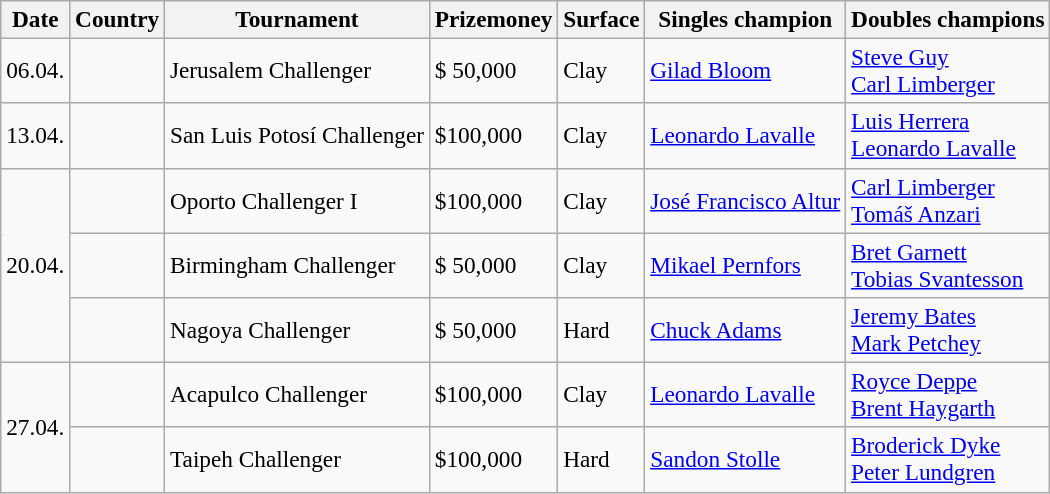<table class="sortable wikitable" style=font-size:97%>
<tr>
<th>Date</th>
<th>Country</th>
<th>Tournament</th>
<th>Prizemoney</th>
<th>Surface</th>
<th>Singles champion</th>
<th>Doubles champions</th>
</tr>
<tr>
<td>06.04.</td>
<td></td>
<td>Jerusalem Challenger</td>
<td>$ 50,000</td>
<td>Clay</td>
<td> <a href='#'>Gilad Bloom</a></td>
<td> <a href='#'>Steve Guy</a><br> <a href='#'>Carl Limberger</a></td>
</tr>
<tr>
<td>13.04.</td>
<td></td>
<td>San Luis Potosí Challenger</td>
<td>$100,000</td>
<td>Clay</td>
<td> <a href='#'>Leonardo Lavalle</a></td>
<td> <a href='#'>Luis Herrera</a><br> <a href='#'>Leonardo Lavalle</a></td>
</tr>
<tr>
<td rowspan="3">20.04.</td>
<td></td>
<td>Oporto Challenger I</td>
<td>$100,000</td>
<td>Clay</td>
<td> <a href='#'>José Francisco Altur</a></td>
<td> <a href='#'>Carl Limberger</a><br> <a href='#'>Tomáš Anzari</a></td>
</tr>
<tr>
<td></td>
<td>Birmingham Challenger</td>
<td>$ 50,000</td>
<td>Clay</td>
<td> <a href='#'>Mikael Pernfors</a></td>
<td> <a href='#'>Bret Garnett</a><br> <a href='#'>Tobias Svantesson</a></td>
</tr>
<tr>
<td></td>
<td>Nagoya Challenger</td>
<td>$ 50,000</td>
<td>Hard</td>
<td> <a href='#'>Chuck Adams</a></td>
<td> <a href='#'>Jeremy Bates</a><br> <a href='#'>Mark Petchey</a></td>
</tr>
<tr>
<td rowspan="2">27.04.</td>
<td></td>
<td>Acapulco Challenger</td>
<td>$100,000</td>
<td>Clay</td>
<td> <a href='#'>Leonardo Lavalle</a></td>
<td> <a href='#'>Royce Deppe</a><br> <a href='#'>Brent Haygarth</a></td>
</tr>
<tr>
<td></td>
<td>Taipeh Challenger</td>
<td>$100,000</td>
<td>Hard</td>
<td> <a href='#'>Sandon Stolle</a></td>
<td> <a href='#'>Broderick Dyke</a><br> <a href='#'>Peter Lundgren</a></td>
</tr>
</table>
